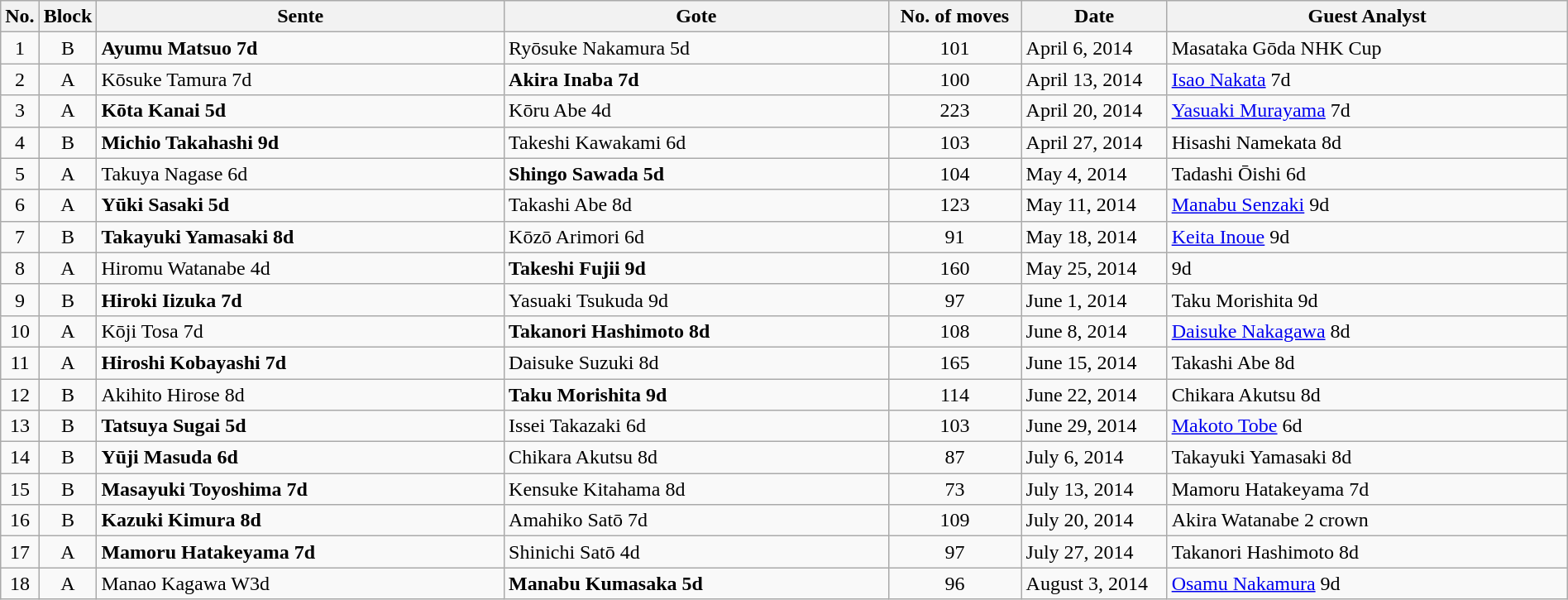<table class="wikitable" style="width:100%">
<tr>
<th width="20">No.</th>
<th width="20">Block</th>
<th>Sente</th>
<th>Gote</th>
<th width="100">No. of moves</th>
<th width="110">Date</th>
<th>Guest Analyst</th>
</tr>
<tr>
<td align="center">1</td>
<td align="center">B</td>
<td><strong>Ayumu Matsuo 7d</strong></td>
<td>Ryōsuke Nakamura 5d</td>
<td align="center">101</td>
<td>April 6, 2014</td>
<td>Masataka Gōda NHK Cup</td>
</tr>
<tr>
<td align="center">2</td>
<td align="center">A</td>
<td>Kōsuke Tamura 7d</td>
<td><strong>Akira Inaba 7d</strong></td>
<td align="center">100</td>
<td>April 13, 2014</td>
<td><a href='#'>Isao Nakata</a> 7d</td>
</tr>
<tr>
<td align="center">3</td>
<td align="center">A</td>
<td><strong>Kōta Kanai 5d</strong></td>
<td>Kōru Abe 4d</td>
<td align="center">223</td>
<td>April 20, 2014</td>
<td><a href='#'>Yasuaki Murayama</a> 7d</td>
</tr>
<tr>
<td align="center">4</td>
<td align="center">B</td>
<td><strong>Michio Takahashi 9d</strong></td>
<td>Takeshi Kawakami 6d</td>
<td align="center">103</td>
<td>April 27, 2014</td>
<td>Hisashi Namekata 8d</td>
</tr>
<tr>
<td align="center">5</td>
<td align="center">A</td>
<td>Takuya Nagase 6d</td>
<td><strong>Shingo Sawada 5d</strong></td>
<td align="center">104</td>
<td>May 4, 2014</td>
<td>Tadashi Ōishi 6d</td>
</tr>
<tr>
<td align="center">6</td>
<td align="center">A</td>
<td><strong>Yūki Sasaki 5d</strong></td>
<td>Takashi Abe 8d</td>
<td align="center">123</td>
<td>May 11, 2014</td>
<td><a href='#'>Manabu Senzaki</a> 9d</td>
</tr>
<tr>
<td align="center">7</td>
<td align="center">B</td>
<td><strong>Takayuki Yamasaki 8d</strong></td>
<td>Kōzō Arimori 6d</td>
<td align="center">91</td>
<td>May 18, 2014</td>
<td><a href='#'>Keita Inoue</a> 9d</td>
</tr>
<tr>
<td align="center">8</td>
<td align="center">A</td>
<td>Hiromu Watanabe 4d</td>
<td><strong>Takeshi Fujii 9d</strong></td>
<td align="center">160</td>
<td>May 25, 2014</td>
<td> 9d</td>
</tr>
<tr>
<td align="center">9</td>
<td align="center">B</td>
<td><strong>Hiroki Iizuka 7d</strong></td>
<td>Yasuaki Tsukuda 9d</td>
<td align="center">97</td>
<td>June 1, 2014</td>
<td>Taku Morishita 9d</td>
</tr>
<tr>
<td align="center">10</td>
<td align="center">A</td>
<td>Kōji Tosa 7d</td>
<td><strong>Takanori Hashimoto 8d</strong></td>
<td align="center">108</td>
<td>June 8, 2014</td>
<td><a href='#'>Daisuke Nakagawa</a> 8d</td>
</tr>
<tr>
<td align="center">11</td>
<td align="center">A</td>
<td><strong>Hiroshi Kobayashi 7d</strong></td>
<td>Daisuke Suzuki 8d</td>
<td align="center">165</td>
<td>June 15, 2014</td>
<td>Takashi Abe 8d</td>
</tr>
<tr>
<td align="center">12</td>
<td align="center">B</td>
<td>Akihito Hirose 8d</td>
<td><strong>Taku Morishita 9d</strong></td>
<td align="center">114</td>
<td>June 22, 2014</td>
<td>Chikara Akutsu 8d</td>
</tr>
<tr>
<td align="center">13</td>
<td align="center">B</td>
<td><strong>Tatsuya Sugai 5d</strong></td>
<td>Issei Takazaki 6d</td>
<td align="center">103</td>
<td>June 29, 2014</td>
<td><a href='#'>Makoto Tobe</a> 6d</td>
</tr>
<tr>
<td align="center">14</td>
<td align="center">B</td>
<td><strong>Yūji Masuda 6d</strong></td>
<td>Chikara Akutsu 8d</td>
<td align="center">87</td>
<td>July 6, 2014</td>
<td>Takayuki Yamasaki 8d</td>
</tr>
<tr>
<td align="center">15</td>
<td align="center">B</td>
<td><strong>Masayuki Toyoshima 7d</strong></td>
<td>Kensuke Kitahama 8d</td>
<td align="center">73</td>
<td>July 13, 2014</td>
<td>Mamoru Hatakeyama 7d</td>
</tr>
<tr>
<td align="center">16</td>
<td align="center">B</td>
<td><strong>Kazuki Kimura 8d</strong></td>
<td>Amahiko Satō 7d</td>
<td align="center">109</td>
<td>July 20, 2014</td>
<td>Akira Watanabe 2 crown</td>
</tr>
<tr>
<td align="center">17</td>
<td align="center">A</td>
<td><strong>Mamoru Hatakeyama 7d</strong></td>
<td>Shinichi Satō 4d</td>
<td align="center">97</td>
<td>July 27, 2014</td>
<td>Takanori Hashimoto 8d</td>
</tr>
<tr>
<td align="center">18</td>
<td align="center">A</td>
<td>Manao Kagawa W3d</td>
<td><strong>Manabu Kumasaka 5d</strong></td>
<td align="center">96</td>
<td>August 3, 2014</td>
<td><a href='#'>Osamu Nakamura</a> 9d</td>
</tr>
</table>
